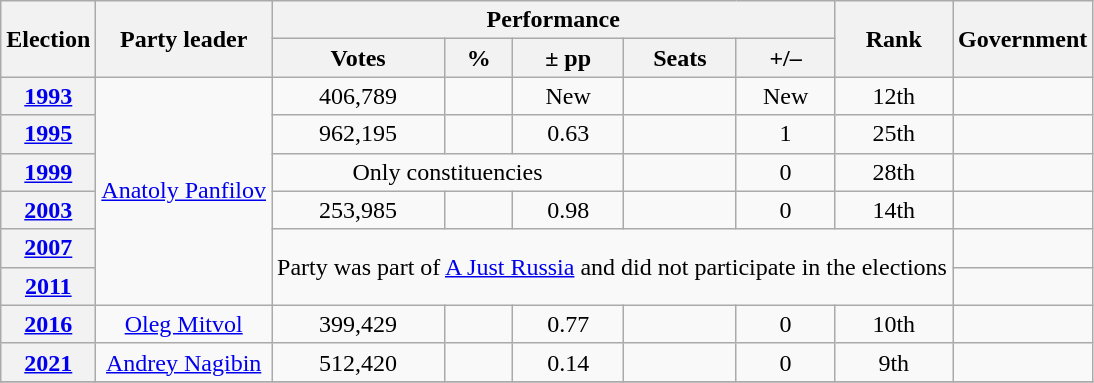<table class=wikitable style=text-align:center>
<tr>
<th rowspan="2"><strong>Election</strong></th>
<th rowspan="2">Party leader</th>
<th colspan="5" scope="col">Performance</th>
<th rowspan="2">Rank</th>
<th rowspan="2">Government</th>
</tr>
<tr>
<th><strong>Votes</strong></th>
<th><strong>%</strong></th>
<th><strong>± pp</strong></th>
<th><strong>Seats</strong></th>
<th><strong>+/–</strong></th>
</tr>
<tr>
<th><a href='#'>1993</a></th>
<td rowspan=6><a href='#'>Anatoly Panfilov</a></td>
<td>406,789</td>
<td></td>
<td>New</td>
<td></td>
<td>New</td>
<td>12th</td>
<td></td>
</tr>
<tr>
<th><a href='#'>1995</a></th>
<td>962,195</td>
<td></td>
<td> 0.63</td>
<td></td>
<td> 1</td>
<td> 25th</td>
<td></td>
</tr>
<tr>
<th><a href='#'>1999</a></th>
<td rowspan=1 colspan=3>Only constituencies</td>
<td></td>
<td> 0</td>
<td> 28th</td>
<td></td>
</tr>
<tr>
<th><a href='#'>2003</a></th>
<td>253,985</td>
<td></td>
<td> 0.98</td>
<td></td>
<td> 0</td>
<td> 14th</td>
<td></td>
</tr>
<tr>
<th><a href='#'>2007</a></th>
<td rowspan=2 colspan=6>Party was part of <a href='#'>A Just Russia</a> and did not participate in the elections</td>
<td></td>
</tr>
<tr>
<th><a href='#'>2011</a></th>
<td></td>
</tr>
<tr>
<th><a href='#'>2016</a></th>
<td><a href='#'>Oleg Mitvol</a></td>
<td>399,429</td>
<td></td>
<td> 0.77</td>
<td></td>
<td> 0</td>
<td> 10th</td>
<td></td>
</tr>
<tr>
<th><a href='#'>2021</a></th>
<td><a href='#'>Andrey Nagibin</a></td>
<td>512,420</td>
<td></td>
<td> 0.14</td>
<td></td>
<td> 0</td>
<td> 9th</td>
<td></td>
</tr>
<tr>
</tr>
</table>
